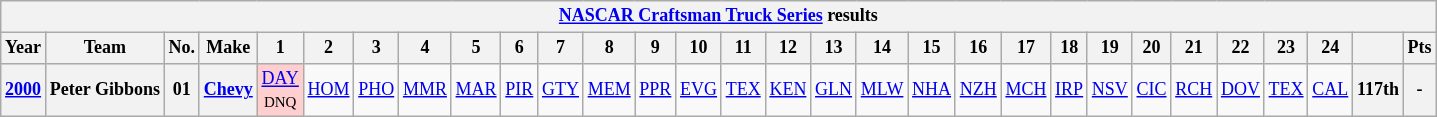<table class="wikitable" style="text-align:center; font-size:75%">
<tr>
<th colspan=45><a href='#'>NASCAR Craftsman Truck Series</a> results</th>
</tr>
<tr>
<th>Year</th>
<th>Team</th>
<th>No.</th>
<th>Make</th>
<th>1</th>
<th>2</th>
<th>3</th>
<th>4</th>
<th>5</th>
<th>6</th>
<th>7</th>
<th>8</th>
<th>9</th>
<th>10</th>
<th>11</th>
<th>12</th>
<th>13</th>
<th>14</th>
<th>15</th>
<th>16</th>
<th>17</th>
<th>18</th>
<th>19</th>
<th>20</th>
<th>21</th>
<th>22</th>
<th>23</th>
<th>24</th>
<th></th>
<th>Pts</th>
</tr>
<tr>
<th><a href='#'>2000</a></th>
<th>Peter Gibbons</th>
<th>01</th>
<th><a href='#'>Chevy</a></th>
<td style="background:#FFCFCF;"><a href='#'>DAY</a><br><small>DNQ</small></td>
<td><a href='#'>HOM</a></td>
<td><a href='#'>PHO</a></td>
<td><a href='#'>MMR</a></td>
<td><a href='#'>MAR</a></td>
<td><a href='#'>PIR</a></td>
<td><a href='#'>GTY</a></td>
<td><a href='#'>MEM</a></td>
<td><a href='#'>PPR</a></td>
<td><a href='#'>EVG</a></td>
<td><a href='#'>TEX</a></td>
<td><a href='#'>KEN</a></td>
<td><a href='#'>GLN</a></td>
<td><a href='#'>MLW</a></td>
<td><a href='#'>NHA</a></td>
<td><a href='#'>NZH</a></td>
<td><a href='#'>MCH</a></td>
<td><a href='#'>IRP</a></td>
<td><a href='#'>NSV</a></td>
<td><a href='#'>CIC</a></td>
<td><a href='#'>RCH</a></td>
<td><a href='#'>DOV</a></td>
<td><a href='#'>TEX</a></td>
<td><a href='#'>CAL</a></td>
<th>117th</th>
<th>-</th>
</tr>
</table>
